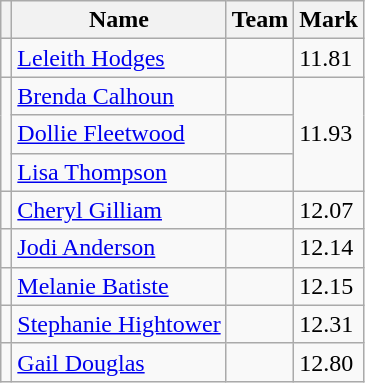<table class=wikitable>
<tr>
<th></th>
<th>Name</th>
<th>Team</th>
<th>Mark</th>
</tr>
<tr>
<td></td>
<td><a href='#'>Leleith Hodges</a></td>
<td></td>
<td>11.81</td>
</tr>
<tr>
<td rowspan=3></td>
<td><a href='#'>Brenda Calhoun</a></td>
<td></td>
<td rowspan=3>11.93</td>
</tr>
<tr>
<td><a href='#'>Dollie Fleetwood</a></td>
<td></td>
</tr>
<tr>
<td><a href='#'>Lisa Thompson</a></td>
<td></td>
</tr>
<tr>
<td></td>
<td><a href='#'>Cheryl Gilliam</a></td>
<td></td>
<td>12.07</td>
</tr>
<tr>
<td></td>
<td><a href='#'>Jodi Anderson</a></td>
<td></td>
<td>12.14</td>
</tr>
<tr>
<td></td>
<td><a href='#'>Melanie Batiste</a></td>
<td></td>
<td>12.15</td>
</tr>
<tr>
<td></td>
<td><a href='#'>Stephanie Hightower</a></td>
<td></td>
<td>12.31</td>
</tr>
<tr>
<td></td>
<td><a href='#'>Gail Douglas</a></td>
<td></td>
<td>12.80</td>
</tr>
</table>
